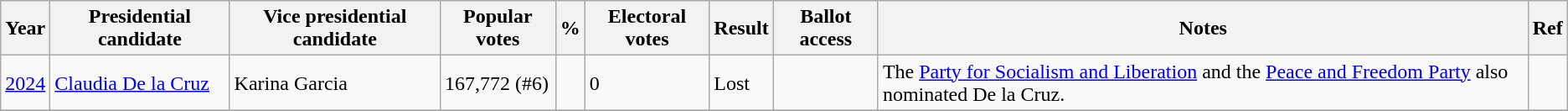<table class="wikitable sortable" style="font-size:100%">
<tr>
<th>Year</th>
<th>Presidential candidate</th>
<th>Vice presidential candidate</th>
<th>Popular votes</th>
<th>%</th>
<th>Electoral votes</th>
<th>Result</th>
<th>Ballot access</th>
<th>Notes</th>
<th>Ref</th>
</tr>
<tr>
<td><a href='#'>2024</a></td>
<td><a href='#'>Claudia De la Cruz</a></td>
<td>Karina Garcia</td>
<td>167,772 (#6)</td>
<td></td>
<td>0</td>
<td> Lost</td>
<td></td>
<td>The <a href='#'>Party for Socialism and Liberation</a> and the <a href='#'>Peace and Freedom Party</a> also nominated De la Cruz.</td>
<td></td>
</tr>
<tr>
</tr>
</table>
